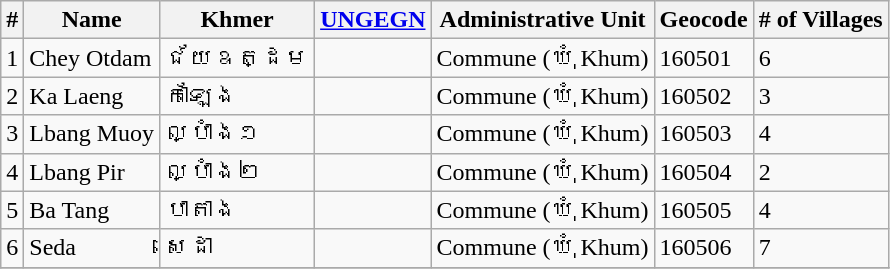<table class="wikitable sortable">
<tr>
<th>#</th>
<th>Name</th>
<th>Khmer</th>
<th><a href='#'>UNGEGN</a></th>
<th>Administrative Unit</th>
<th>Geocode</th>
<th># of Villages</th>
</tr>
<tr>
<td>1</td>
<td>Chey Otdam</td>
<td>ជ័យឧត្ដម</td>
<td></td>
<td>Commune (ឃុំ Khum)</td>
<td>160501</td>
<td>6</td>
</tr>
<tr>
<td>2</td>
<td>Ka Laeng</td>
<td>កាឡែង</td>
<td></td>
<td>Commune (ឃុំ Khum)</td>
<td>160502</td>
<td>3</td>
</tr>
<tr>
<td>3</td>
<td>Lbang Muoy</td>
<td>ល្បាំង១</td>
<td></td>
<td>Commune (ឃុំ Khum)</td>
<td>160503</td>
<td>4</td>
</tr>
<tr>
<td>4</td>
<td>Lbang Pir</td>
<td>ល្បាំង២</td>
<td></td>
<td>Commune (ឃុំ Khum)</td>
<td>160504</td>
<td>2</td>
</tr>
<tr>
<td>5</td>
<td>Ba Tang</td>
<td>បាតាង</td>
<td></td>
<td>Commune (ឃុំ Khum)</td>
<td>160505</td>
<td>4</td>
</tr>
<tr>
<td>6</td>
<td>Seda</td>
<td>សេដា</td>
<td></td>
<td>Commune (ឃុំ Khum)</td>
<td>160506</td>
<td>7</td>
</tr>
<tr>
</tr>
</table>
